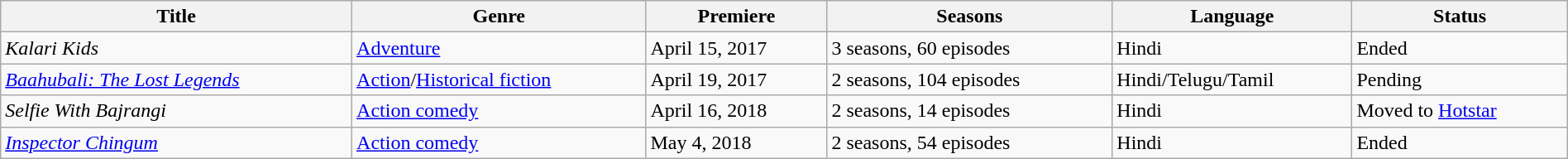<table class="wikitable sortable" style="width:100%;">
<tr>
<th>Title</th>
<th>Genre</th>
<th>Premiere</th>
<th>Seasons</th>
<th>Language</th>
<th>Status</th>
</tr>
<tr>
<td><em>Kalari Kids</em></td>
<td><a href='#'>Adventure</a></td>
<td>April 15, 2017</td>
<td>3 seasons, 60 episodes</td>
<td>Hindi</td>
<td>Ended</td>
</tr>
<tr>
<td><em><a href='#'>Baahubali: The Lost Legends</a></em></td>
<td><a href='#'>Action</a>/<a href='#'>Historical fiction</a></td>
<td>April 19, 2017</td>
<td>2 seasons, 104 episodes</td>
<td>Hindi/Telugu/Tamil</td>
<td>Pending</td>
</tr>
<tr>
<td><em>Selfie With Bajrangi</em></td>
<td><a href='#'>Action comedy</a></td>
<td>April 16, 2018</td>
<td>2 seasons, 14 episodes</td>
<td>Hindi</td>
<td>Moved to <a href='#'>Hotstar</a></td>
</tr>
<tr>
<td><em><a href='#'>Inspector Chingum</a></em></td>
<td><a href='#'>Action comedy</a></td>
<td>May 4, 2018</td>
<td>2 seasons, 54 episodes</td>
<td>Hindi</td>
<td>Ended</td>
</tr>
</table>
